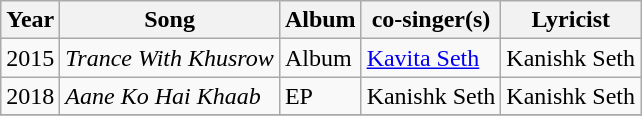<table class="wikitable sortable">
<tr>
<th>Year</th>
<th>Song</th>
<th>Album</th>
<th>co-singer(s)</th>
<th>Lyricist</th>
</tr>
<tr>
<td>2015</td>
<td><em>Trance With Khusrow</em></td>
<td>Album</td>
<td><a href='#'>Kavita Seth</a></td>
<td>Kanishk Seth</td>
</tr>
<tr>
<td>2018</td>
<td><em>Aane Ko Hai Khaab</em></td>
<td>EP</td>
<td>Kanishk Seth</td>
<td>Kanishk Seth</td>
</tr>
<tr>
</tr>
</table>
